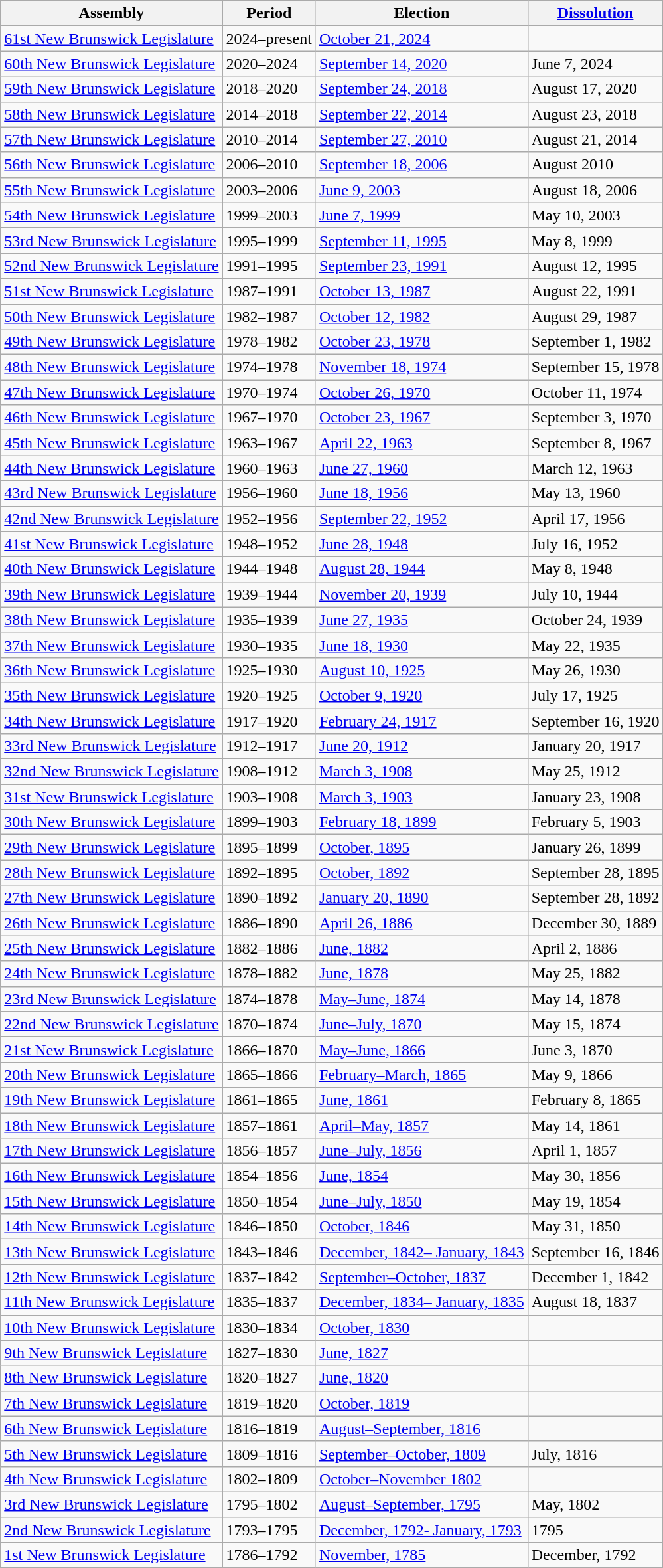<table class="wikitable">
<tr>
<th align="right">Assembly</th>
<th align="right">Period</th>
<th align="right">Election</th>
<th align="right"><a href='#'>Dissolution</a></th>
</tr>
<tr>
<td><a href='#'>61st New Brunswick Legislature</a></td>
<td>2024–present</td>
<td><a href='#'>October 21, 2024</a></td>
<td></td>
</tr>
<tr>
<td><a href='#'>60th New Brunswick Legislature</a></td>
<td>2020–2024</td>
<td><a href='#'>September 14, 2020</a></td>
<td>June 7, 2024</td>
</tr>
<tr>
<td><a href='#'>59th New Brunswick Legislature</a></td>
<td>2018–2020</td>
<td><a href='#'>September 24, 2018</a></td>
<td>August 17, 2020</td>
</tr>
<tr>
<td><a href='#'>58th New Brunswick Legislature</a></td>
<td>2014–2018</td>
<td><a href='#'>September 22, 2014</a></td>
<td>August 23, 2018</td>
</tr>
<tr>
<td><a href='#'>57th New Brunswick Legislature</a></td>
<td>2010–2014</td>
<td><a href='#'>September 27, 2010</a></td>
<td>August 21, 2014</td>
</tr>
<tr>
<td><a href='#'>56th New Brunswick Legislature</a></td>
<td>2006–2010</td>
<td><a href='#'>September 18, 2006</a></td>
<td>August 2010</td>
</tr>
<tr>
<td><a href='#'>55th New Brunswick Legislature</a></td>
<td>2003–2006</td>
<td><a href='#'>June 9, 2003</a></td>
<td>August 18, 2006</td>
</tr>
<tr>
<td><a href='#'>54th New Brunswick Legislature</a></td>
<td>1999–2003</td>
<td><a href='#'>June 7, 1999</a></td>
<td>May 10, 2003</td>
</tr>
<tr>
<td><a href='#'>53rd New Brunswick Legislature</a></td>
<td>1995–1999</td>
<td><a href='#'>September 11, 1995</a></td>
<td>May 8, 1999</td>
</tr>
<tr>
<td><a href='#'>52nd New Brunswick Legislature</a></td>
<td>1991–1995</td>
<td><a href='#'>September 23, 1991</a></td>
<td>August 12, 1995</td>
</tr>
<tr>
<td><a href='#'>51st New Brunswick Legislature</a></td>
<td>1987–1991</td>
<td><a href='#'>October 13, 1987</a></td>
<td>August 22, 1991</td>
</tr>
<tr>
<td><a href='#'>50th New Brunswick Legislature</a></td>
<td>1982–1987</td>
<td><a href='#'>October 12, 1982</a></td>
<td>August 29, 1987</td>
</tr>
<tr>
<td><a href='#'>49th New Brunswick Legislature</a></td>
<td>1978–1982</td>
<td><a href='#'>October 23, 1978</a></td>
<td>September 1, 1982</td>
</tr>
<tr>
<td><a href='#'>48th New Brunswick Legislature</a></td>
<td>1974–1978</td>
<td><a href='#'>November 18, 1974</a></td>
<td>September 15, 1978</td>
</tr>
<tr>
<td><a href='#'>47th New Brunswick Legislature</a></td>
<td>1970–1974</td>
<td><a href='#'>October 26, 1970</a></td>
<td>October 11, 1974</td>
</tr>
<tr>
<td><a href='#'>46th New Brunswick Legislature</a></td>
<td>1967–1970</td>
<td><a href='#'>October 23, 1967</a></td>
<td>September 3, 1970</td>
</tr>
<tr>
<td><a href='#'>45th New Brunswick Legislature</a></td>
<td>1963–1967</td>
<td><a href='#'>April 22, 1963</a></td>
<td>September 8, 1967</td>
</tr>
<tr>
<td><a href='#'>44th New Brunswick Legislature</a></td>
<td>1960–1963</td>
<td><a href='#'>June 27, 1960</a></td>
<td>March 12, 1963</td>
</tr>
<tr>
<td><a href='#'>43rd New Brunswick Legislature</a></td>
<td>1956–1960</td>
<td><a href='#'>June 18, 1956</a></td>
<td>May 13, 1960</td>
</tr>
<tr>
<td><a href='#'>42nd New Brunswick Legislature</a></td>
<td>1952–1956</td>
<td><a href='#'>September 22, 1952</a></td>
<td>April 17, 1956</td>
</tr>
<tr>
<td><a href='#'>41st New Brunswick Legislature</a></td>
<td>1948–1952</td>
<td><a href='#'>June 28, 1948</a></td>
<td>July 16, 1952</td>
</tr>
<tr>
<td><a href='#'>40th New Brunswick Legislature</a></td>
<td>1944–1948</td>
<td><a href='#'>August 28, 1944</a></td>
<td>May 8, 1948</td>
</tr>
<tr>
<td><a href='#'>39th New Brunswick Legislature</a></td>
<td>1939–1944</td>
<td><a href='#'>November 20, 1939</a></td>
<td>July 10, 1944</td>
</tr>
<tr>
<td><a href='#'>38th New Brunswick Legislature</a></td>
<td>1935–1939</td>
<td><a href='#'>June 27, 1935</a></td>
<td>October 24, 1939</td>
</tr>
<tr>
<td><a href='#'>37th New Brunswick Legislature</a></td>
<td>1930–1935</td>
<td><a href='#'>June 18, 1930</a></td>
<td>May 22, 1935</td>
</tr>
<tr>
<td><a href='#'>36th New Brunswick Legislature</a></td>
<td>1925–1930</td>
<td><a href='#'>August 10, 1925</a></td>
<td>May 26, 1930</td>
</tr>
<tr>
<td><a href='#'>35th New Brunswick Legislature</a></td>
<td>1920–1925</td>
<td><a href='#'>October 9, 1920</a></td>
<td>July 17, 1925</td>
</tr>
<tr>
<td><a href='#'>34th New Brunswick Legislature</a></td>
<td>1917–1920</td>
<td><a href='#'>February 24, 1917</a></td>
<td>September 16, 1920</td>
</tr>
<tr>
<td><a href='#'>33rd New Brunswick Legislature</a></td>
<td>1912–1917</td>
<td><a href='#'>June 20, 1912</a></td>
<td>January 20, 1917</td>
</tr>
<tr>
<td><a href='#'>32nd New Brunswick Legislature</a></td>
<td>1908–1912</td>
<td><a href='#'>March 3, 1908</a></td>
<td>May 25, 1912</td>
</tr>
<tr>
<td><a href='#'>31st New Brunswick Legislature</a></td>
<td>1903–1908</td>
<td><a href='#'>March 3, 1903</a></td>
<td>January 23, 1908</td>
</tr>
<tr>
<td><a href='#'>30th New Brunswick Legislature</a></td>
<td>1899–1903</td>
<td><a href='#'>February 18, 1899</a></td>
<td>February 5, 1903</td>
</tr>
<tr>
<td><a href='#'>29th New Brunswick Legislature</a></td>
<td>1895–1899</td>
<td><a href='#'>October, 1895</a></td>
<td>January 26, 1899</td>
</tr>
<tr>
<td><a href='#'>28th New Brunswick Legislature</a></td>
<td>1892–1895</td>
<td><a href='#'>October, 1892</a></td>
<td>September 28, 1895</td>
</tr>
<tr>
<td><a href='#'>27th New Brunswick Legislature</a></td>
<td>1890–1892</td>
<td><a href='#'>January 20, 1890</a></td>
<td>September 28, 1892</td>
</tr>
<tr>
<td><a href='#'>26th New Brunswick Legislature</a></td>
<td>1886–1890</td>
<td><a href='#'>April 26, 1886</a></td>
<td>December 30, 1889</td>
</tr>
<tr>
<td><a href='#'>25th New Brunswick Legislature</a></td>
<td>1882–1886</td>
<td><a href='#'>June, 1882</a></td>
<td>April 2, 1886</td>
</tr>
<tr>
<td><a href='#'>24th New Brunswick Legislature</a></td>
<td>1878–1882</td>
<td><a href='#'>June, 1878</a></td>
<td>May 25, 1882</td>
</tr>
<tr>
<td><a href='#'>23rd New Brunswick Legislature</a></td>
<td>1874–1878</td>
<td><a href='#'>May–June, 1874</a></td>
<td>May 14, 1878</td>
</tr>
<tr>
<td><a href='#'>22nd New Brunswick Legislature</a></td>
<td>1870–1874</td>
<td><a href='#'>June–July, 1870</a></td>
<td>May 15, 1874</td>
</tr>
<tr>
<td><a href='#'>21st New Brunswick Legislature</a></td>
<td>1866–1870</td>
<td><a href='#'>May–June, 1866</a></td>
<td>June 3, 1870</td>
</tr>
<tr>
<td><a href='#'>20th New Brunswick Legislature</a></td>
<td>1865–1866</td>
<td><a href='#'>February–March, 1865</a></td>
<td>May 9, 1866</td>
</tr>
<tr>
<td><a href='#'>19th New Brunswick Legislature</a></td>
<td>1861–1865</td>
<td><a href='#'>June, 1861</a></td>
<td>February 8, 1865</td>
</tr>
<tr>
<td><a href='#'>18th New Brunswick Legislature</a></td>
<td>1857–1861</td>
<td><a href='#'>April–May, 1857</a></td>
<td>May 14, 1861</td>
</tr>
<tr>
<td><a href='#'>17th New Brunswick Legislature</a></td>
<td>1856–1857</td>
<td><a href='#'>June–July, 1856</a></td>
<td>April 1, 1857</td>
</tr>
<tr>
<td><a href='#'>16th New Brunswick Legislature</a></td>
<td>1854–1856</td>
<td><a href='#'>June, 1854</a></td>
<td>May 30, 1856</td>
</tr>
<tr>
<td><a href='#'>15th New Brunswick Legislature</a></td>
<td>1850–1854</td>
<td><a href='#'>June–July, 1850</a></td>
<td>May 19, 1854</td>
</tr>
<tr>
<td><a href='#'>14th New Brunswick Legislature</a></td>
<td>1846–1850</td>
<td><a href='#'>October, 1846</a></td>
<td>May 31, 1850</td>
</tr>
<tr>
<td><a href='#'>13th New Brunswick Legislature</a></td>
<td>1843–1846</td>
<td><a href='#'>December, 1842– January, 1843</a></td>
<td>September 16, 1846</td>
</tr>
<tr>
<td><a href='#'>12th New Brunswick Legislature</a></td>
<td>1837–1842</td>
<td><a href='#'>September–October, 1837</a></td>
<td>December 1, 1842</td>
</tr>
<tr>
<td><a href='#'>11th New Brunswick Legislature</a></td>
<td>1835–1837</td>
<td><a href='#'>December, 1834– January, 1835</a></td>
<td>August 18, 1837</td>
</tr>
<tr>
<td><a href='#'>10th New Brunswick Legislature</a></td>
<td>1830–1834</td>
<td><a href='#'>October, 1830</a></td>
<td></td>
</tr>
<tr>
<td><a href='#'>9th New Brunswick Legislature</a></td>
<td>1827–1830</td>
<td><a href='#'>June, 1827</a></td>
<td></td>
</tr>
<tr>
<td><a href='#'>8th New Brunswick Legislature</a></td>
<td>1820–1827</td>
<td><a href='#'>June, 1820</a></td>
<td></td>
</tr>
<tr>
<td><a href='#'>7th New Brunswick Legislature</a></td>
<td>1819–1820</td>
<td><a href='#'>October, 1819</a></td>
<td></td>
</tr>
<tr>
<td><a href='#'>6th New Brunswick Legislature</a></td>
<td>1816–1819</td>
<td><a href='#'>August–September, 1816</a></td>
<td></td>
</tr>
<tr>
<td><a href='#'>5th New Brunswick Legislature</a></td>
<td>1809–1816</td>
<td><a href='#'>September–October, 1809</a></td>
<td>July, 1816</td>
</tr>
<tr>
<td><a href='#'>4th New Brunswick Legislature</a></td>
<td>1802–1809</td>
<td><a href='#'>October–November 1802</a></td>
<td></td>
</tr>
<tr>
<td><a href='#'>3rd New Brunswick Legislature</a></td>
<td>1795–1802</td>
<td><a href='#'>August–September, 1795</a></td>
<td>May, 1802</td>
</tr>
<tr>
<td><a href='#'>2nd New Brunswick Legislature</a></td>
<td>1793–1795</td>
<td><a href='#'>December, 1792- January, 1793</a></td>
<td>1795</td>
</tr>
<tr>
<td><a href='#'>1st New Brunswick Legislature</a></td>
<td>1786–1792</td>
<td><a href='#'>November, 1785</a></td>
<td>December, 1792</td>
</tr>
</table>
